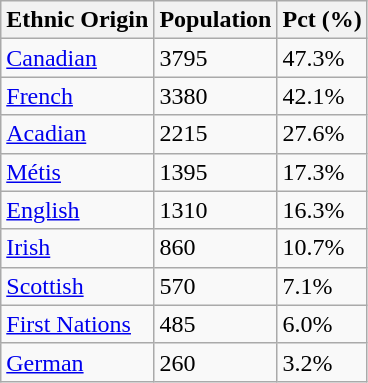<table class="wikitable">
<tr>
<th>Ethnic Origin</th>
<th>Population</th>
<th>Pct (%)</th>
</tr>
<tr>
<td><a href='#'>Canadian</a></td>
<td>3795</td>
<td>47.3%</td>
</tr>
<tr>
<td><a href='#'>French</a></td>
<td>3380</td>
<td>42.1%</td>
</tr>
<tr>
<td><a href='#'>Acadian</a></td>
<td>2215</td>
<td>27.6%</td>
</tr>
<tr>
<td><a href='#'>Métis</a></td>
<td>1395</td>
<td>17.3%</td>
</tr>
<tr>
<td><a href='#'>English</a></td>
<td>1310</td>
<td>16.3%</td>
</tr>
<tr>
<td><a href='#'>Irish</a></td>
<td>860</td>
<td>10.7%</td>
</tr>
<tr>
<td><a href='#'>Scottish</a></td>
<td>570</td>
<td>7.1%</td>
</tr>
<tr>
<td><a href='#'>First Nations</a></td>
<td>485</td>
<td>6.0%</td>
</tr>
<tr>
<td><a href='#'>German</a></td>
<td>260</td>
<td>3.2%</td>
</tr>
</table>
